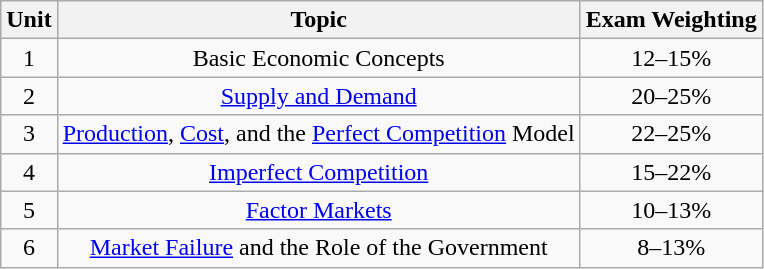<table class="wikitable">
<tr>
<th align="center">Unit</th>
<th align="center">Topic</th>
<th align="center">Exam Weighting</th>
</tr>
<tr align="center">
<td>1</td>
<td>Basic Economic Concepts</td>
<td>12–15%</td>
</tr>
<tr align="center">
<td>2</td>
<td><a href='#'>Supply and Demand</a></td>
<td>20–25%</td>
</tr>
<tr align="center">
<td>3</td>
<td><a href='#'>Production</a>, <a href='#'>Cost</a>, and the <a href='#'>Perfect Competition</a> Model</td>
<td>22–25%</td>
</tr>
<tr align="center">
<td>4</td>
<td><a href='#'>Imperfect Competition</a></td>
<td>15–22%</td>
</tr>
<tr align="center">
<td>5</td>
<td><a href='#'>Factor Markets</a></td>
<td>10–13%</td>
</tr>
<tr align="center">
<td>6</td>
<td><a href='#'>Market Failure</a> and the Role of the Government</td>
<td>8–13%</td>
</tr>
</table>
